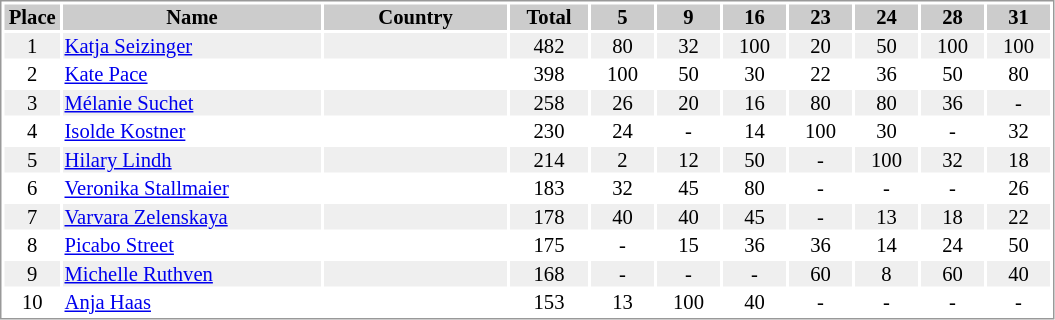<table border="0" style="border: 1px solid #999; background-color:#FFFFFF; text-align:center; font-size:86%; line-height:15px;">
<tr align="center" bgcolor="#CCCCCC">
<th width=35>Place</th>
<th width=170>Name</th>
<th width=120>Country</th>
<th width=50>Total</th>
<th width=40>5</th>
<th width=40>9</th>
<th width=40>16</th>
<th width=40>23</th>
<th width=40>24</th>
<th width=40>28</th>
<th width=40>31</th>
</tr>
<tr bgcolor="#EFEFEF">
<td>1</td>
<td align="left"><a href='#'>Katja Seizinger</a></td>
<td align="left"></td>
<td>482</td>
<td>80</td>
<td>32</td>
<td>100</td>
<td>20</td>
<td>50</td>
<td>100</td>
<td>100</td>
</tr>
<tr>
<td>2</td>
<td align="left"><a href='#'>Kate Pace</a></td>
<td align="left"></td>
<td>398</td>
<td>100</td>
<td>50</td>
<td>30</td>
<td>22</td>
<td>36</td>
<td>50</td>
<td>80</td>
</tr>
<tr bgcolor="#EFEFEF">
<td>3</td>
<td align="left"><a href='#'>Mélanie Suchet</a></td>
<td align="left"></td>
<td>258</td>
<td>26</td>
<td>20</td>
<td>16</td>
<td>80</td>
<td>80</td>
<td>36</td>
<td>-</td>
</tr>
<tr>
<td>4</td>
<td align="left"><a href='#'>Isolde Kostner</a></td>
<td align="left"></td>
<td>230</td>
<td>24</td>
<td>-</td>
<td>14</td>
<td>100</td>
<td>30</td>
<td>-</td>
<td>32</td>
</tr>
<tr bgcolor="#EFEFEF">
<td>5</td>
<td align="left"><a href='#'>Hilary Lindh</a></td>
<td align="left"></td>
<td>214</td>
<td>2</td>
<td>12</td>
<td>50</td>
<td>-</td>
<td>100</td>
<td>32</td>
<td>18</td>
</tr>
<tr>
<td>6</td>
<td align="left"><a href='#'>Veronika Stallmaier</a></td>
<td align="left"></td>
<td>183</td>
<td>32</td>
<td>45</td>
<td>80</td>
<td>-</td>
<td>-</td>
<td>-</td>
<td>26</td>
</tr>
<tr bgcolor="#EFEFEF">
<td>7</td>
<td align="left"><a href='#'>Varvara Zelenskaya</a></td>
<td align="left"></td>
<td>178</td>
<td>40</td>
<td>40</td>
<td>45</td>
<td>-</td>
<td>13</td>
<td>18</td>
<td>22</td>
</tr>
<tr>
<td>8</td>
<td align="left"><a href='#'>Picabo Street</a></td>
<td align="left"></td>
<td>175</td>
<td>-</td>
<td>15</td>
<td>36</td>
<td>36</td>
<td>14</td>
<td>24</td>
<td>50</td>
</tr>
<tr bgcolor="#EFEFEF">
<td>9</td>
<td align="left"><a href='#'>Michelle Ruthven</a></td>
<td align="left"></td>
<td>168</td>
<td>-</td>
<td>-</td>
<td>-</td>
<td>60</td>
<td>8</td>
<td>60</td>
<td>40</td>
</tr>
<tr>
<td>10</td>
<td align="left"><a href='#'>Anja Haas</a></td>
<td align="left"></td>
<td>153</td>
<td>13</td>
<td>100</td>
<td>40</td>
<td>-</td>
<td>-</td>
<td>-</td>
<td>-</td>
</tr>
</table>
